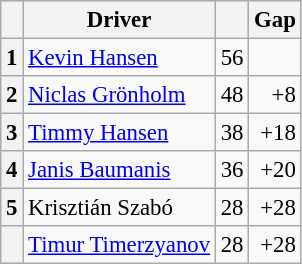<table class="wikitable" style="font-size: 95%;">
<tr>
<th></th>
<th>Driver</th>
<th></th>
<th>Gap</th>
</tr>
<tr>
<th>1</th>
<td> <a href='#'>Kevin Hansen</a></td>
<td>56</td>
<td></td>
</tr>
<tr>
<th>2</th>
<td> <a href='#'>Niclas Grönholm</a></td>
<td>48</td>
<td align="right">+8</td>
</tr>
<tr>
<th>3</th>
<td> <a href='#'>Timmy Hansen</a></td>
<td>38</td>
<td align="right">+18</td>
</tr>
<tr>
<th>4</th>
<td> <a href='#'>Janis Baumanis</a></td>
<td>36</td>
<td align="right">+20</td>
</tr>
<tr>
<th>5</th>
<td> Krisztián Szabó</td>
<td>28</td>
<td align="right">+28</td>
</tr>
<tr>
<th></th>
<td> <a href='#'>Timur Timerzyanov</a></td>
<td>28</td>
<td align="right">+28</td>
</tr>
</table>
